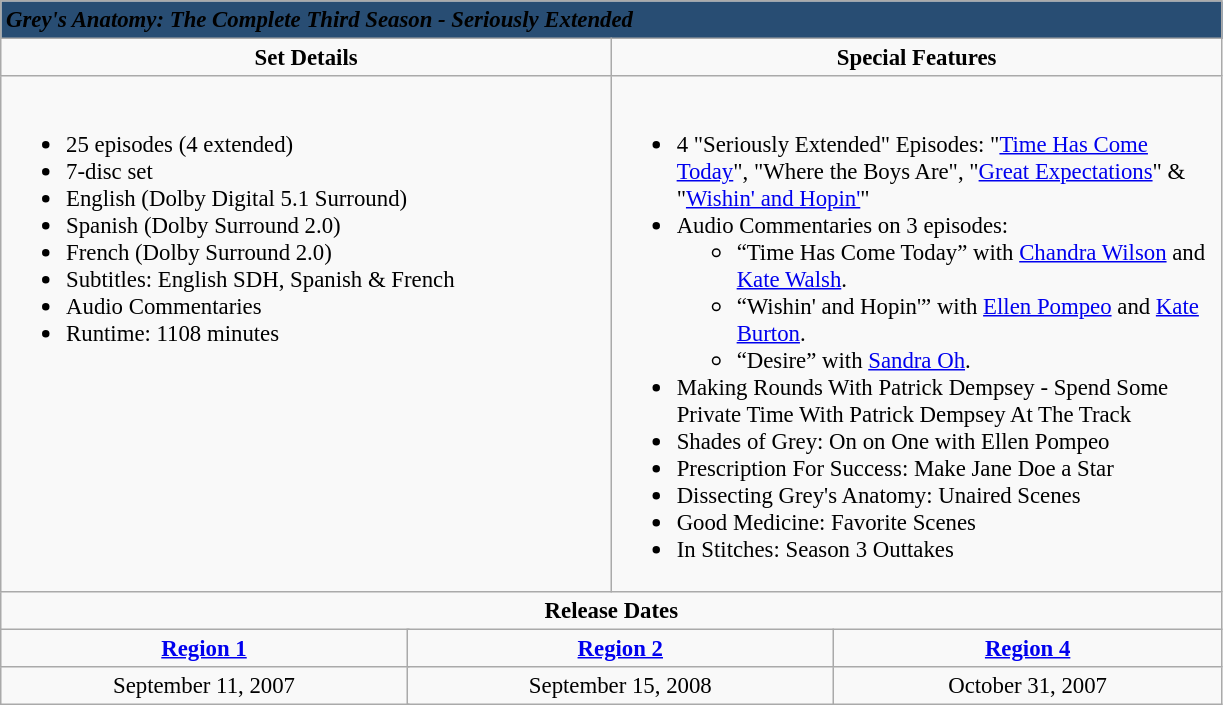<table class="wikitable" style="font-size: 95%;">
<tr style="background:#284D73;">
<td colspan="6"><span><strong><em>Grey's Anatomy: The Complete Third Season - Seriously Extended</em></strong></span></td>
</tr>
<tr style="vertical-align:top; text-align:center;">
<td style="width:400px;" colspan="3"><strong>Set Details</strong></td>
<td style="width:400px; " colspan="3"><strong>Special Features</strong></td>
</tr>
<tr valign="top">
<td colspan="3"  style="text-align:left; width:400px;"><br><ul><li>25 episodes (4 extended)</li><li>7-disc set</li><li>English (Dolby Digital 5.1 Surround)</li><li>Spanish (Dolby Surround 2.0)</li><li>French (Dolby Surround 2.0)</li><li>Subtitles: English SDH, Spanish & French</li><li>Audio Commentaries</li><li>Runtime: 1108 minutes</li></ul></td>
<td colspan="3"  style="text-align:left; width:400px;"><br><ul><li>4 "Seriously Extended" Episodes: "<a href='#'>Time Has Come Today</a>", "Where the Boys Are", "<a href='#'>Great Expectations</a>" & "<a href='#'>Wishin' and Hopin'</a>"</li><li>Audio Commentaries on 3 episodes:<ul><li>“Time Has Come Today” with <a href='#'>Chandra Wilson</a> and <a href='#'>Kate Walsh</a>.</li><li>“Wishin' and Hopin'” with <a href='#'>Ellen Pompeo</a> and <a href='#'>Kate Burton</a>.</li><li>“Desire” with <a href='#'>Sandra Oh</a>.</li></ul></li><li>Making Rounds With Patrick Dempsey - Spend Some Private Time With Patrick Dempsey At The Track</li><li>Shades of Grey: On on One with Ellen Pompeo</li><li>Prescription For Success: Make Jane Doe a Star</li><li>Dissecting Grey's Anatomy: Unaired Scenes</li><li>Good Medicine: Favorite Scenes</li><li>In Stitches: Season 3 Outtakes</li></ul></td>
</tr>
<tr>
<td colspan="6" style="text-align:center;"><strong>Release Dates</strong></td>
</tr>
<tr>
<td colspan="2" style="text-align:center;"><strong><a href='#'>Region 1</a></strong></td>
<td colspan="2" style="text-align:center;"><strong><a href='#'>Region 2</a></strong></td>
<td colspan="2" style="text-align:center;"><strong><a href='#'>Region 4</a></strong></td>
</tr>
<tr style="text-align:center;">
<td colspan="2">September 11, 2007</td>
<td colspan="2">September 15, 2008</td>
<td colspan="2">October 31, 2007</td>
</tr>
</table>
